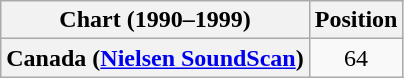<table class="wikitable plainrowheaders">
<tr>
<th>Chart (1990–1999)</th>
<th>Position</th>
</tr>
<tr>
<th scope="row">Canada (<a href='#'>Nielsen SoundScan</a>)</th>
<td align="center">64</td>
</tr>
</table>
